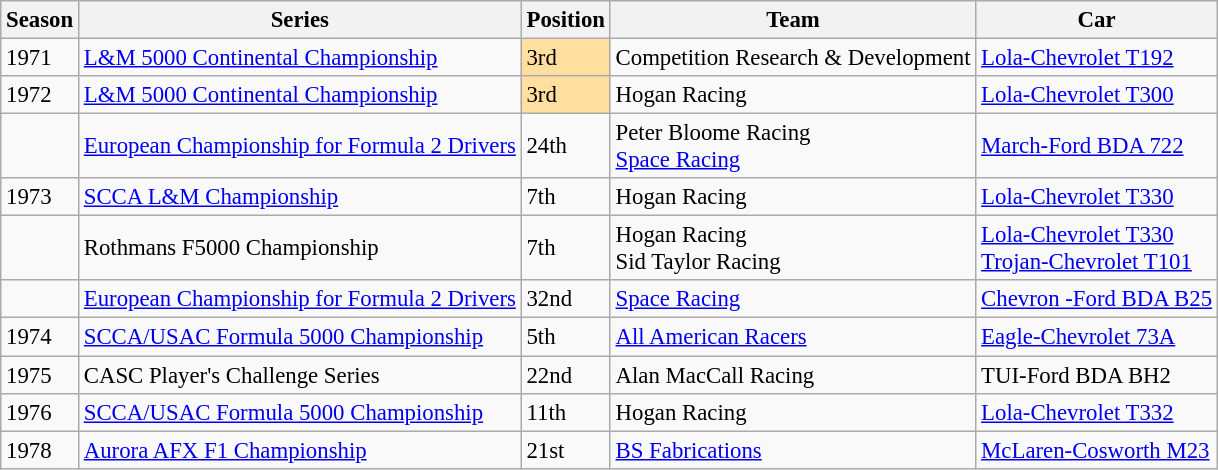<table class="wikitable" style="font-size: 95%;">
<tr>
<th>Season</th>
<th>Series</th>
<th>Position</th>
<th>Team</th>
<th>Car</th>
</tr>
<tr>
<td>1971</td>
<td><a href='#'>L&M 5000 Continental Championship</a></td>
<td style="background:#ffdf9f;">3rd</td>
<td>Competition Research & Development</td>
<td><a href='#'>Lola-Chevrolet T192</a></td>
</tr>
<tr>
<td>1972</td>
<td><a href='#'>L&M 5000 Continental Championship</a></td>
<td style="background:#ffdf9f;">3rd</td>
<td>Hogan Racing</td>
<td><a href='#'>Lola-Chevrolet T300</a></td>
</tr>
<tr>
<td></td>
<td><a href='#'>European Championship for Formula 2 Drivers</a></td>
<td>24th</td>
<td>Peter Bloome Racing<br><a href='#'>Space Racing</a></td>
<td><a href='#'>March-Ford BDA 722</a></td>
</tr>
<tr>
<td>1973</td>
<td><a href='#'>SCCA L&M Championship</a></td>
<td>7th</td>
<td>Hogan Racing</td>
<td><a href='#'>Lola-Chevrolet T330</a></td>
</tr>
<tr>
<td></td>
<td>Rothmans F5000 Championship</td>
<td>7th</td>
<td>Hogan Racing<br>Sid Taylor Racing</td>
<td><a href='#'>Lola-Chevrolet T330</a><br><a href='#'>Trojan-Chevrolet T101</a></td>
</tr>
<tr>
<td></td>
<td><a href='#'>European Championship for Formula 2 Drivers</a></td>
<td>32nd</td>
<td><a href='#'>Space Racing</a></td>
<td><a href='#'>Chevron -Ford BDA B25</a></td>
</tr>
<tr>
<td>1974</td>
<td><a href='#'>SCCA/USAC Formula 5000 Championship</a></td>
<td>5th</td>
<td><a href='#'>All American Racers</a></td>
<td><a href='#'>Eagle-Chevrolet 73A</a></td>
</tr>
<tr>
<td>1975</td>
<td>CASC Player's Challenge Series</td>
<td>22nd</td>
<td>Alan MacCall Racing</td>
<td>TUI-Ford BDA BH2</td>
</tr>
<tr>
<td>1976</td>
<td><a href='#'>SCCA/USAC Formula 5000 Championship</a></td>
<td>11th</td>
<td>Hogan Racing</td>
<td><a href='#'>Lola-Chevrolet T332</a></td>
</tr>
<tr>
<td>1978</td>
<td><a href='#'>Aurora AFX F1 Championship</a></td>
<td>21st</td>
<td><a href='#'>BS Fabrications</a></td>
<td><a href='#'>McLaren-Cosworth M23</a></td>
</tr>
</table>
